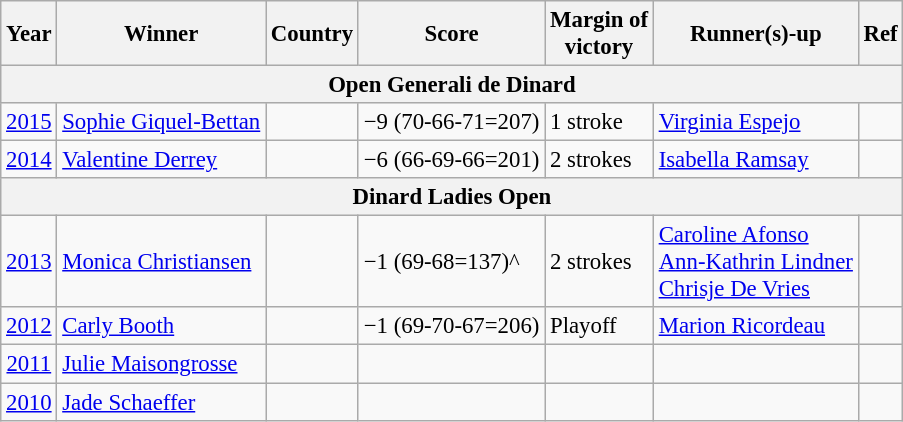<table class=wikitable style="font-size:95%">
<tr>
<th>Year</th>
<th>Winner</th>
<th>Country</th>
<th>Score</th>
<th>Margin of<br>victory</th>
<th>Runner(s)-up</th>
<th>Ref</th>
</tr>
<tr>
<th colspan=7>Open Generali de Dinard</th>
</tr>
<tr>
<td align=center><a href='#'>2015</a></td>
<td><a href='#'>Sophie Giquel-Bettan</a></td>
<td></td>
<td>−9 (70-66-71=207)</td>
<td>1 stroke</td>
<td> <a href='#'>Virginia Espejo</a></td>
<td></td>
</tr>
<tr>
<td align=center><a href='#'>2014</a></td>
<td><a href='#'>Valentine Derrey</a></td>
<td></td>
<td>−6 (66-69-66=201)</td>
<td>2 strokes</td>
<td> <a href='#'>Isabella Ramsay</a></td>
<td></td>
</tr>
<tr>
<th colspan=7>Dinard Ladies Open</th>
</tr>
<tr>
<td align=center><a href='#'>2013</a></td>
<td><a href='#'>Monica Christiansen</a></td>
<td></td>
<td>−1 (69-68=137)^</td>
<td>2 strokes</td>
<td> <a href='#'>Caroline Afonso</a><br> <a href='#'>Ann-Kathrin Lindner</a><br> <a href='#'>Chrisje De Vries</a></td>
<td></td>
</tr>
<tr>
<td align=center><a href='#'>2012</a></td>
<td><a href='#'>Carly Booth</a></td>
<td></td>
<td>−1 (69-70-67=206)</td>
<td>Playoff</td>
<td> <a href='#'>Marion Ricordeau</a></td>
<td></td>
</tr>
<tr>
<td align=center><a href='#'>2011</a></td>
<td><a href='#'>Julie Maisongrosse</a></td>
<td></td>
<td></td>
<td></td>
<td></td>
<td></td>
</tr>
<tr>
<td align=center><a href='#'>2010</a></td>
<td><a href='#'>Jade Schaeffer</a></td>
<td></td>
<td></td>
<td></td>
<td></td>
<td></td>
</tr>
</table>
